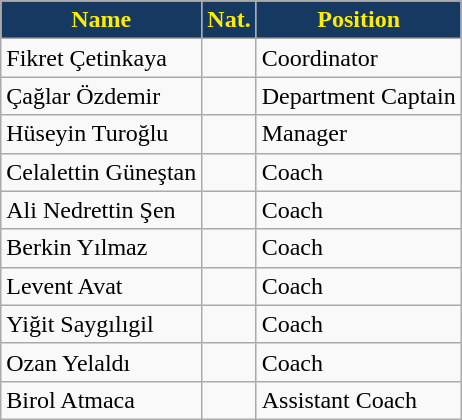<table class="wikitable">
<tr>
<th style="color:#FFED00; background:#163962;">Name</th>
<th style="color:#FFED00; background:#163962;">Nat.</th>
<th style="color:#FFED00; background:#163962;">Position</th>
</tr>
<tr>
<td>Fikret Çetinkaya</td>
<td></td>
<td>Coordinator</td>
</tr>
<tr>
<td>Çağlar Özdemir</td>
<td></td>
<td>Department Captain</td>
</tr>
<tr>
<td>Hüseyin Turoğlu</td>
<td></td>
<td>Manager</td>
</tr>
<tr>
<td>Celalettin Güneştan</td>
<td></td>
<td>Coach</td>
</tr>
<tr>
<td>Ali Nedrettin Şen</td>
<td></td>
<td>Coach</td>
</tr>
<tr>
<td>Berkin Yılmaz</td>
<td></td>
<td>Coach</td>
</tr>
<tr>
<td>Levent Avat</td>
<td></td>
<td>Coach</td>
</tr>
<tr>
<td>Yiğit Saygılıgil</td>
<td></td>
<td>Coach</td>
</tr>
<tr>
<td>Ozan Yelaldı</td>
<td></td>
<td>Coach</td>
</tr>
<tr>
<td>Birol Atmaca</td>
<td></td>
<td>Assistant Coach</td>
</tr>
</table>
